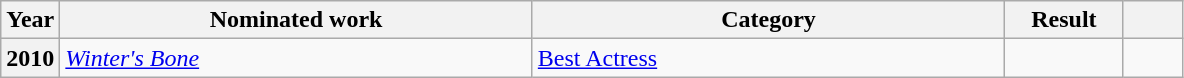<table class="wikitable plainrowheaders">
<tr>
<th scope="col" style="width:5%;">Year</th>
<th scope="col" style="width:40%;">Nominated work</th>
<th scope="col" style="width:40%;">Category</th>
<th scope="col" style="width:10%;">Result</th>
<th scope="col" style="width:5%;"></th>
</tr>
<tr>
<th scope="row" style="text-align:center;">2010</th>
<td style="text-align:left;"><em><a href='#'>Winter's Bone</a></em></td>
<td><a href='#'>Best Actress</a></td>
<td></td>
<td style="text-align:center;"></td>
</tr>
</table>
